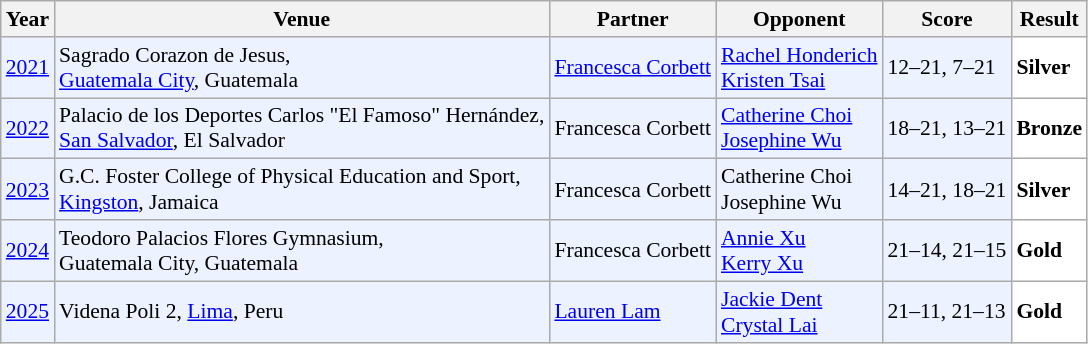<table class="sortable wikitable" style="font-size: 90%;">
<tr>
<th>Year</th>
<th>Venue</th>
<th>Partner</th>
<th>Opponent</th>
<th>Score</th>
<th>Result</th>
</tr>
<tr style="background:#ECF2FF">
<td align="center"><a href='#'>2021</a></td>
<td align="left">Sagrado Corazon de Jesus,<br><a href='#'>Guatemala City</a>, Guatemala</td>
<td align="left"> <a href='#'>Francesca Corbett</a></td>
<td align="left"> <a href='#'>Rachel Honderich</a><br> <a href='#'>Kristen Tsai</a></td>
<td align="left">12–21, 7–21</td>
<td style="text-align:left; background:white"> <strong>Silver</strong></td>
</tr>
<tr style="background:#ECF2FF">
<td align="center"><a href='#'>2022</a></td>
<td align="left">Palacio de los Deportes Carlos "El Famoso" Hernández,<br><a href='#'>San Salvador</a>, El Salvador</td>
<td align="left"> Francesca Corbett</td>
<td align="left"> <a href='#'>Catherine Choi</a><br> <a href='#'>Josephine Wu</a></td>
<td align="left">18–21, 13–21</td>
<td style="text-align:left; background:white"> <strong>Bronze</strong></td>
</tr>
<tr style="background:#ECF2FF">
<td align="center"><a href='#'>2023</a></td>
<td align="left">G.C. Foster College of Physical Education and Sport,<br><a href='#'>Kingston</a>, Jamaica</td>
<td align="left"> Francesca Corbett</td>
<td align="left"> Catherine Choi<br> Josephine Wu</td>
<td align="left">14–21, 18–21</td>
<td style="text-align:left; background:white"> <strong>Silver</strong></td>
</tr>
<tr style="background:#ECF2FF">
<td align="center"><a href='#'>2024</a></td>
<td align="left">Teodoro Palacios Flores Gymnasium,<br>Guatemala City, Guatemala</td>
<td align="left"> Francesca Corbett</td>
<td align="left"> <a href='#'>Annie Xu</a><br> <a href='#'>Kerry Xu</a></td>
<td align="left">21–14, 21–15</td>
<td style="text-align:left; background:white"> <strong>Gold</strong></td>
</tr>
<tr style="background:#ECF2FF">
<td align="center"><a href='#'>2025</a></td>
<td align="left">Videna Poli 2, <a href='#'>Lima</a>, Peru</td>
<td align="left"> <a href='#'>Lauren Lam</a></td>
<td align="left"> <a href='#'>Jackie Dent</a><br> <a href='#'>Crystal Lai</a></td>
<td align="left">21–11, 21–13</td>
<td style="text-align:left; background:white"> <strong>Gold</strong></td>
</tr>
</table>
